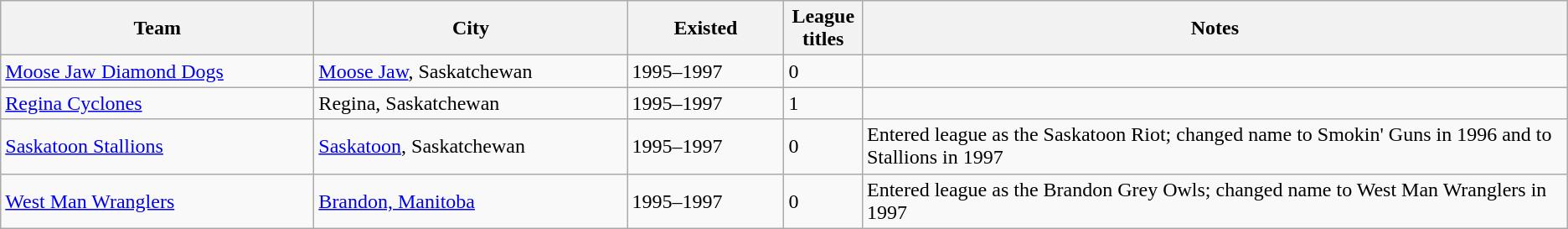<table class="wikitable">
<tr>
<th bgcolor="#DDDDFF" width="20%">Team</th>
<th bgcolor="#DDDDFF" width="20%">City</th>
<th bgcolor="#DDDDFF" width="10%">Existed</th>
<th bgcolor="#DDDDFF" width="5%">League titles</th>
<th bgcolor="#DDDDFF" width="45%">Notes</th>
</tr>
<tr>
<td><a href='#'>Moose Jaw Diamond Dogs</a></td>
<td><a href='#'>Moose Jaw</a>, Saskatchewan</td>
<td>1995–1997</td>
<td>0</td>
<td></td>
</tr>
<tr>
<td><a href='#'>Regina Cyclones</a></td>
<td>Regina, Saskatchewan</td>
<td>1995–1997</td>
<td>1</td>
<td></td>
</tr>
<tr>
<td><a href='#'>Saskatoon Stallions</a></td>
<td><a href='#'>Saskatoon</a>, Saskatchewan</td>
<td>1995–1997</td>
<td>0</td>
<td>Entered league as the Saskatoon Riot; changed name to Smokin' Guns in 1996 and to Stallions in 1997</td>
</tr>
<tr>
<td><a href='#'>West Man Wranglers</a></td>
<td><a href='#'>Brandon, Manitoba</a></td>
<td>1995–1997</td>
<td>0</td>
<td>Entered league as the Brandon Grey Owls; changed name to West Man Wranglers in 1997</td>
</tr>
</table>
